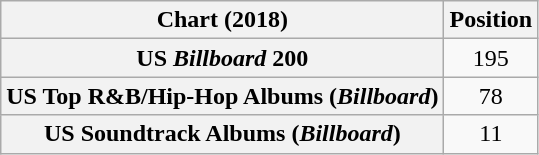<table class="wikitable sortable plainrowheaders" style="text-align:center">
<tr>
<th scope="col">Chart (2018)</th>
<th scope="col">Position</th>
</tr>
<tr>
<th scope="row">US <em>Billboard</em> 200</th>
<td>195</td>
</tr>
<tr>
<th scope="row">US Top R&B/Hip-Hop Albums (<em>Billboard</em>)</th>
<td>78</td>
</tr>
<tr>
<th scope="row">US Soundtrack Albums (<em>Billboard</em>)</th>
<td>11</td>
</tr>
</table>
